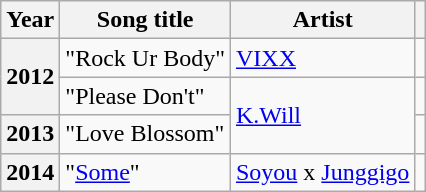<table class="wikitable plainrowheaders sortable">
<tr>
<th scope="col">Year</th>
<th scope="col">Song title</th>
<th scope="col">Artist</th>
<th scope="col" class="unsortable"></th>
</tr>
<tr>
<th scope="row" rowspan=2>2012</th>
<td>"Rock Ur Body"</td>
<td><a href='#'>VIXX</a></td>
<td style="text-align:center"></td>
</tr>
<tr>
<td>"Please Don't"</td>
<td rowspan="2"><a href='#'>K.Will</a></td>
<td style="text-align:center"></td>
</tr>
<tr>
<th scope="row">2013</th>
<td>"Love Blossom"</td>
<td style="text-align:center"></td>
</tr>
<tr>
<th scope="row">2014</th>
<td>"<a href='#'>Some</a>"</td>
<td><a href='#'>Soyou</a> x <a href='#'>Junggigo</a></td>
<td style="text-align:center"></td>
</tr>
</table>
